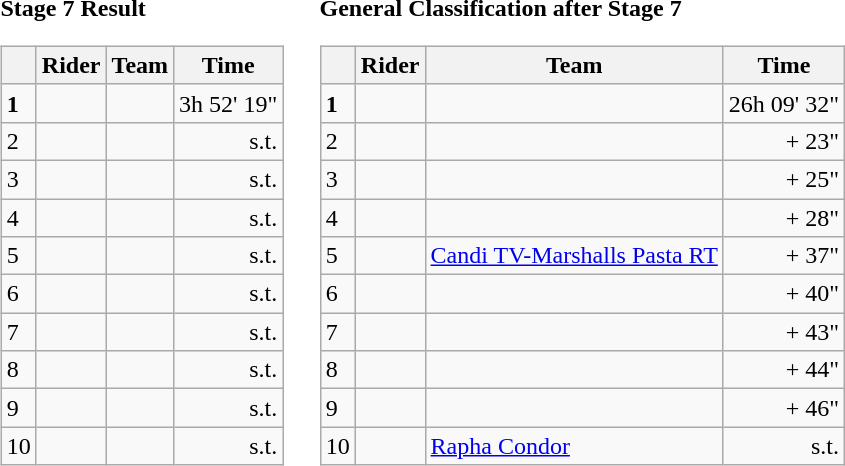<table>
<tr>
<td><strong>Stage 7 Result</strong><br><table class="wikitable">
<tr>
<th></th>
<th>Rider</th>
<th>Team</th>
<th>Time</th>
</tr>
<tr>
<td><strong>1</strong></td>
<td><strong></strong></td>
<td><strong></strong></td>
<td align="right">3h 52' 19"</td>
</tr>
<tr>
<td>2</td>
<td></td>
<td></td>
<td align="right">s.t.</td>
</tr>
<tr>
<td>3</td>
<td><small></small>  </td>
<td></td>
<td align="right">s.t.</td>
</tr>
<tr>
<td>4</td>
<td></td>
<td></td>
<td align="right">s.t.</td>
</tr>
<tr>
<td>5</td>
<td></td>
<td></td>
<td align="right">s.t.</td>
</tr>
<tr>
<td>6</td>
<td></td>
<td></td>
<td align="right">s.t.</td>
</tr>
<tr>
<td>7</td>
<td></td>
<td></td>
<td align="right">s.t.</td>
</tr>
<tr>
<td>8</td>
<td></td>
<td></td>
<td align="right">s.t.</td>
</tr>
<tr>
<td>9</td>
<td></td>
<td></td>
<td align="right">s.t.</td>
</tr>
<tr>
<td>10</td>
<td></td>
<td></td>
<td align="right">s.t.</td>
</tr>
</table>
</td>
<td></td>
<td><strong>General Classification after Stage 7</strong><br><table class="wikitable">
<tr>
<th></th>
<th>Rider</th>
<th>Team</th>
<th>Time</th>
</tr>
<tr>
<td><strong>1</strong></td>
<td><strong><small></small></strong>  </td>
<td><strong></strong></td>
<td align="right">26h 09' 32"</td>
</tr>
<tr>
<td>2</td>
<td></td>
<td></td>
<td align="right">+ 23"</td>
</tr>
<tr>
<td>3</td>
<td></td>
<td></td>
<td align="right">+ 25"</td>
</tr>
<tr>
<td>4</td>
<td></td>
<td></td>
<td align="right">+ 28"</td>
</tr>
<tr>
<td>5</td>
<td></td>
<td><a href='#'>Candi TV-Marshalls Pasta RT</a></td>
<td align="right">+ 37"</td>
</tr>
<tr>
<td>6</td>
<td></td>
<td></td>
<td align="right">+ 40"</td>
</tr>
<tr>
<td>7</td>
<td></td>
<td></td>
<td align="right">+ 43"</td>
</tr>
<tr>
<td>8</td>
<td></td>
<td></td>
<td align="right">+ 44"</td>
</tr>
<tr>
<td>9</td>
<td></td>
<td></td>
<td align="right">+ 46"</td>
</tr>
<tr>
<td>10</td>
<td></td>
<td><a href='#'>Rapha Condor</a></td>
<td align="right">s.t.</td>
</tr>
</table>
</td>
</tr>
</table>
